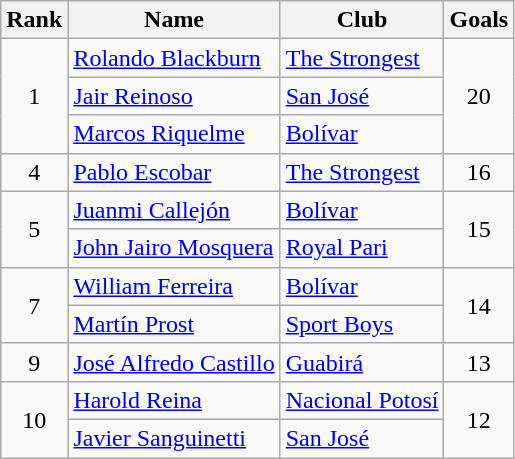<table class="wikitable" border="1">
<tr>
<th>Rank</th>
<th>Name</th>
<th>Club</th>
<th>Goals</th>
</tr>
<tr>
<td rowspan=3 align=center>1</td>
<td> <a href='#'>Rolando Blackburn</a></td>
<td><a href='#'>The Strongest</a></td>
<td rowspan=3 align=center>20</td>
</tr>
<tr>
<td> <a href='#'>Jair Reinoso</a></td>
<td><a href='#'>San José</a></td>
</tr>
<tr>
<td> <a href='#'>Marcos Riquelme</a></td>
<td><a href='#'>Bolívar</a></td>
</tr>
<tr>
<td align=center>4</td>
<td> <a href='#'>Pablo Escobar</a></td>
<td><a href='#'>The Strongest</a></td>
<td align=center>16</td>
</tr>
<tr>
<td rowspan=2 align=center>5</td>
<td> <a href='#'>Juanmi Callejón</a></td>
<td><a href='#'>Bolívar</a></td>
<td rowspan=2 align=center>15</td>
</tr>
<tr>
<td> <a href='#'>John Jairo Mosquera</a></td>
<td><a href='#'>Royal Pari</a></td>
</tr>
<tr>
<td rowspan=2 align=center>7</td>
<td> <a href='#'>William Ferreira</a></td>
<td><a href='#'>Bolívar</a></td>
<td rowspan=2 align=center>14</td>
</tr>
<tr>
<td> <a href='#'>Martín Prost</a></td>
<td><a href='#'>Sport Boys</a></td>
</tr>
<tr>
<td align=center>9</td>
<td> <a href='#'>José Alfredo Castillo</a></td>
<td><a href='#'>Guabirá</a></td>
<td align=center>13</td>
</tr>
<tr>
<td rowspan=2 align=center>10</td>
<td> <a href='#'>Harold Reina</a></td>
<td><a href='#'>Nacional Potosí</a></td>
<td rowspan=2 align=center>12</td>
</tr>
<tr>
<td> <a href='#'>Javier Sanguinetti</a></td>
<td><a href='#'>San José</a></td>
</tr>
</table>
